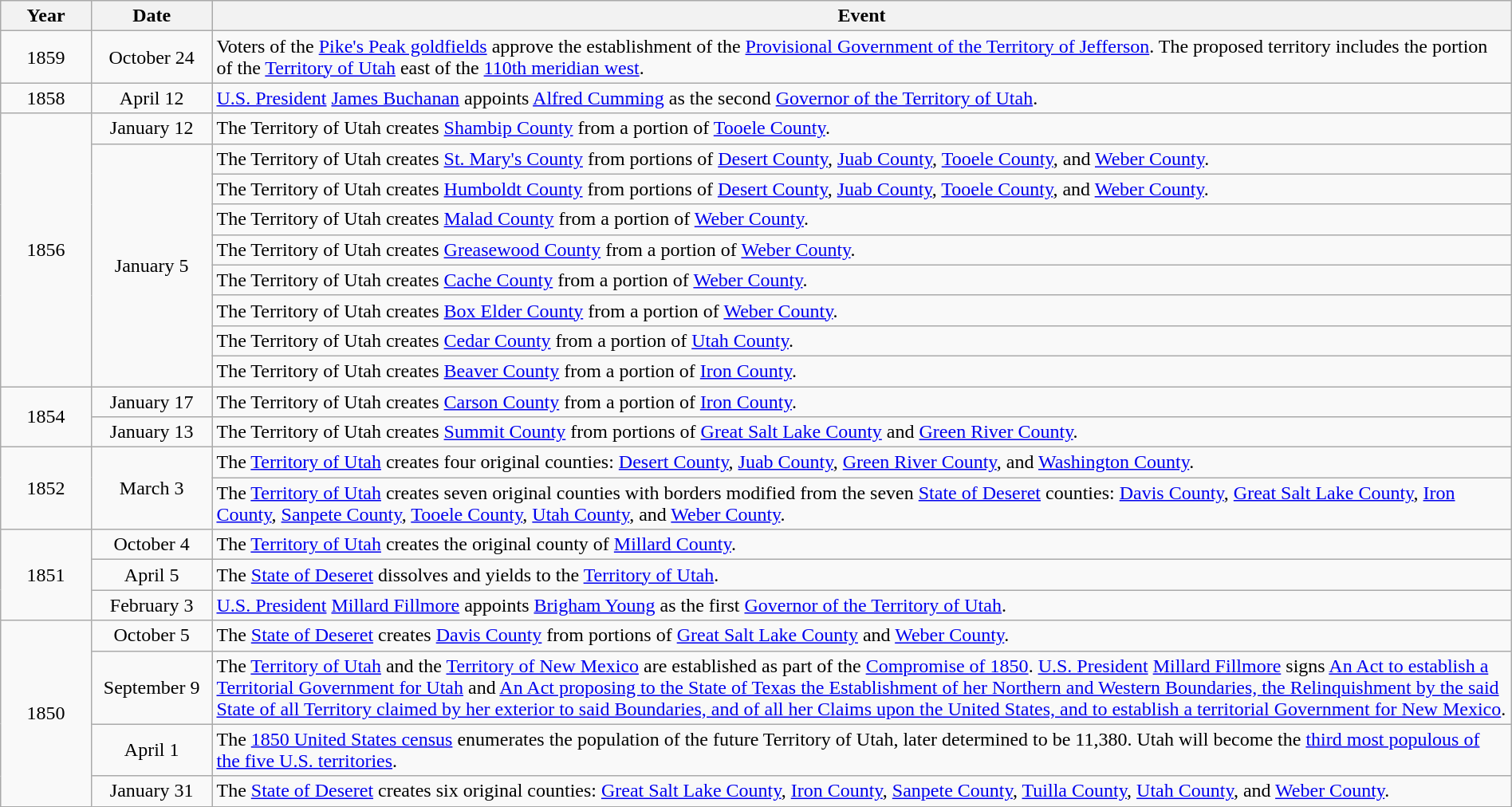<table class="wikitable" style="width:100%;">
<tr>
<th style="width:6%">Year</th>
<th style="width:8%">Date</th>
<th style="width:86%">Event</th>
</tr>
<tr>
<td align=center rowspan=1>1859</td>
<td align=center>October 24</td>
<td>Voters of the <a href='#'>Pike's Peak goldfields</a> approve the establishment of the <a href='#'>Provisional Government of the Territory of Jefferson</a>. The proposed territory includes the portion of the <a href='#'>Territory of Utah</a> east of the <a href='#'>110th meridian west</a>.</td>
</tr>
<tr>
<td align=center rowspan=1>1858</td>
<td align=center>April 12</td>
<td><a href='#'>U.S. President</a> <a href='#'>James Buchanan</a> appoints <a href='#'>Alfred Cumming</a> as the second <a href='#'>Governor of the Territory of Utah</a>.</td>
</tr>
<tr>
<td align=center rowspan=9>1856</td>
<td align=center>January 12</td>
<td>The Territory of Utah creates <a href='#'>Shambip County</a> from a portion of <a href='#'>Tooele County</a>.</td>
</tr>
<tr>
<td align=center rowspan=8>January 5</td>
<td>The Territory of Utah creates <a href='#'>St. Mary's County</a> from portions of <a href='#'>Desert County</a>, <a href='#'>Juab County</a>, <a href='#'>Tooele County</a>, and <a href='#'>Weber County</a>.</td>
</tr>
<tr>
<td>The Territory of Utah creates <a href='#'>Humboldt County</a> from portions of <a href='#'>Desert County</a>, <a href='#'>Juab County</a>, <a href='#'>Tooele County</a>, and <a href='#'>Weber County</a>.</td>
</tr>
<tr>
<td>The Territory of Utah creates <a href='#'>Malad County</a> from a portion of <a href='#'>Weber County</a>.</td>
</tr>
<tr>
<td>The Territory of Utah creates <a href='#'>Greasewood County</a> from a portion of <a href='#'>Weber County</a>.</td>
</tr>
<tr>
<td>The Territory of Utah creates <a href='#'>Cache County</a> from a portion of <a href='#'>Weber County</a>.</td>
</tr>
<tr>
<td>The Territory of Utah creates <a href='#'>Box Elder County</a> from a portion of <a href='#'>Weber County</a>.</td>
</tr>
<tr>
<td>The Territory of Utah creates <a href='#'>Cedar County</a> from a portion of <a href='#'>Utah County</a>.</td>
</tr>
<tr>
<td>The Territory of Utah creates <a href='#'>Beaver County</a> from a portion of <a href='#'>Iron County</a>.</td>
</tr>
<tr>
<td align=center rowspan=2>1854</td>
<td align=center>January 17</td>
<td>The Territory of Utah creates <a href='#'>Carson County</a> from a portion of <a href='#'>Iron County</a>.</td>
</tr>
<tr>
<td align=center>January 13</td>
<td>The Territory of Utah creates <a href='#'>Summit County</a> from portions of <a href='#'>Great Salt Lake County</a> and <a href='#'>Green River County</a>.</td>
</tr>
<tr>
<td align=center rowspan=2>1852</td>
<td align=center rowspan=2>March 3</td>
<td>The <a href='#'>Territory of Utah</a> creates four original counties: <a href='#'>Desert County</a>, <a href='#'>Juab County</a>, <a href='#'>Green River County</a>, and <a href='#'>Washington County</a>.</td>
</tr>
<tr>
<td>The <a href='#'>Territory of Utah</a> creates seven original counties with borders modified from the seven <a href='#'>State of Deseret</a> counties: <a href='#'>Davis County</a>, <a href='#'>Great Salt Lake County</a>, <a href='#'>Iron County</a>, <a href='#'>Sanpete County</a>, <a href='#'>Tooele County</a>, <a href='#'>Utah County</a>, and <a href='#'>Weber County</a>.</td>
</tr>
<tr>
<td align=center rowspan=3>1851</td>
<td align=center>October 4</td>
<td>The <a href='#'>Territory of Utah</a> creates the original county of <a href='#'>Millard County</a>.</td>
</tr>
<tr>
<td align=center>April 5</td>
<td>The <a href='#'>State of Deseret</a> dissolves and yields to the <a href='#'>Territory of Utah</a>.</td>
</tr>
<tr>
<td align=center>February 3</td>
<td><a href='#'>U.S. President</a> <a href='#'>Millard Fillmore</a> appoints <a href='#'>Brigham Young</a> as the first <a href='#'>Governor of the Territory of Utah</a>.</td>
</tr>
<tr>
<td align=center rowspan=4>1850</td>
<td align=center>October 5</td>
<td>The <a href='#'>State of Deseret</a> creates <a href='#'>Davis County</a> from portions of <a href='#'>Great Salt Lake County</a> and <a href='#'>Weber County</a>.</td>
</tr>
<tr>
<td align=center>September 9</td>
<td>The <a href='#'>Territory of Utah</a> and the <a href='#'>Territory of New Mexico</a> are established as part of the <a href='#'>Compromise of 1850</a>. <a href='#'>U.S. President</a> <a href='#'>Millard Fillmore</a> signs <a href='#'>An Act to establish a Territorial Government for Utah</a> and <a href='#'>An Act proposing to the State of Texas the Establishment of her Northern and Western Boundaries, the Relinquishment by the said State of all Territory claimed by her exterior to said Boundaries, and of all her Claims upon the United States, and to establish a territorial Government for New Mexico</a>.</td>
</tr>
<tr>
<td align=center>April 1</td>
<td>The <a href='#'>1850 United States census</a> enumerates the population of the future Territory of Utah, later determined to be 11,380. Utah will become the <a href='#'>third most populous of the five U.S. territories</a>.</td>
</tr>
<tr>
<td align=center>January 31</td>
<td>The <a href='#'>State of Deseret</a> creates six original counties: <a href='#'>Great Salt Lake County</a>, <a href='#'>Iron County</a>, <a href='#'>Sanpete County</a>, <a href='#'>Tuilla County</a>, <a href='#'>Utah County</a>, and <a href='#'>Weber County</a>.</td>
</tr>
</table>
